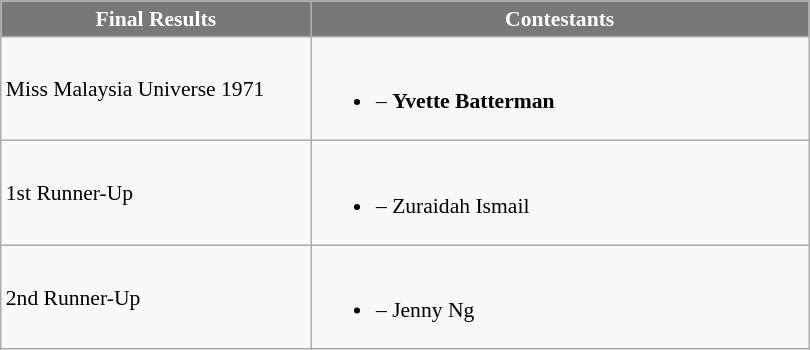<table class="wikitable sortable" style="font-size: 90%;">
<tr>
<th width="200" style="background-color:#787878;color:#FFFFFF;">Final Results</th>
<th width="325" style="background-color:#787878;color:#FFFFFF;">Contestants</th>
</tr>
<tr>
<td>Miss Malaysia Universe 1971</td>
<td><br><ul><li><strong></strong> – <strong>Yvette Batterman</strong></li></ul></td>
</tr>
<tr>
<td>1st Runner-Up</td>
<td><br><ul><li> – Zuraidah Ismail</li></ul></td>
</tr>
<tr>
<td>2nd Runner-Up</td>
<td><br><ul><li> – Jenny Ng</li></ul></td>
</tr>
</table>
